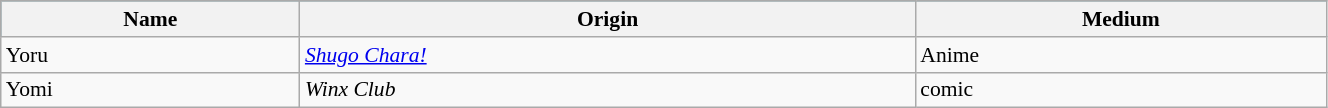<table class="wikitable sortable" style="width:70%; font-size:90%;">
<tr style="background:#115a6c;">
<th>Name</th>
<th>Origin</th>
<th>Medium</th>
</tr>
<tr>
<td>Yoru</td>
<td><em><a href='#'>Shugo Chara!</a></em></td>
<td>Anime</td>
</tr>
<tr>
<td>Yomi</td>
<td><em>Winx Club</em></td>
<td>comic</td>
</tr>
</table>
